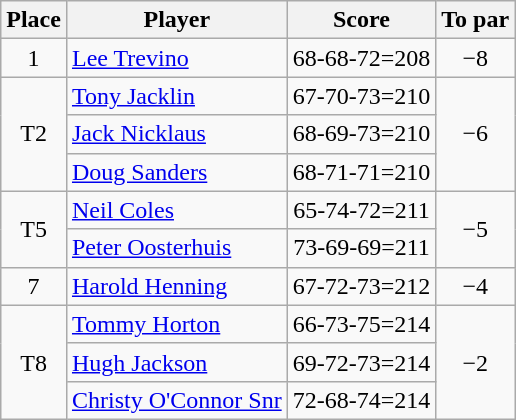<table class="wikitable">
<tr>
<th>Place</th>
<th>Player</th>
<th>Score</th>
<th>To par</th>
</tr>
<tr>
<td align=center>1</td>
<td> <a href='#'>Lee Trevino</a></td>
<td align=center>68-68-72=208</td>
<td align=center>−8</td>
</tr>
<tr>
<td rowspan="3" align=center>T2</td>
<td> <a href='#'>Tony Jacklin</a></td>
<td align=center>67-70-73=210</td>
<td rowspan="3" align=center>−6</td>
</tr>
<tr>
<td> <a href='#'>Jack Nicklaus</a></td>
<td align=center>68-69-73=210</td>
</tr>
<tr>
<td> <a href='#'>Doug Sanders</a></td>
<td align=center>68-71-71=210</td>
</tr>
<tr>
<td rowspan="2" align=center>T5</td>
<td> <a href='#'>Neil Coles</a></td>
<td align=center>65-74-72=211</td>
<td rowspan="2" align=center>−5</td>
</tr>
<tr>
<td> <a href='#'>Peter Oosterhuis</a></td>
<td align=center>73-69-69=211</td>
</tr>
<tr>
<td align=center>7</td>
<td> <a href='#'>Harold Henning</a></td>
<td align=center>67-72-73=212</td>
<td align=center>−4</td>
</tr>
<tr>
<td rowspan="3" align=center>T8</td>
<td> <a href='#'>Tommy Horton</a></td>
<td align=center>66-73-75=214</td>
<td rowspan="3" align=center>−2</td>
</tr>
<tr>
<td> <a href='#'>Hugh Jackson</a></td>
<td align=center>69-72-73=214</td>
</tr>
<tr>
<td> <a href='#'>Christy O'Connor Snr</a></td>
<td align=center>72-68-74=214</td>
</tr>
</table>
